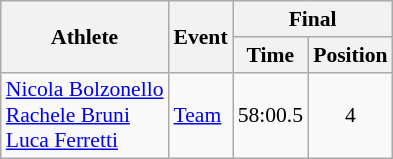<table class="wikitable" border="1" style="font-size:90%">
<tr>
<th rowspan=2>Athlete</th>
<th rowspan=2>Event</th>
<th colspan=2>Final</th>
</tr>
<tr>
<th>Time</th>
<th>Position</th>
</tr>
<tr>
<td rowspan=1><a href='#'>Nicola Bolzonello</a><br><a href='#'>Rachele Bruni</a><br><a href='#'>Luca Ferretti</a></td>
<td><a href='#'>Team</a></td>
<td align=center>58:00.5</td>
<td align=center>4</td>
</tr>
</table>
